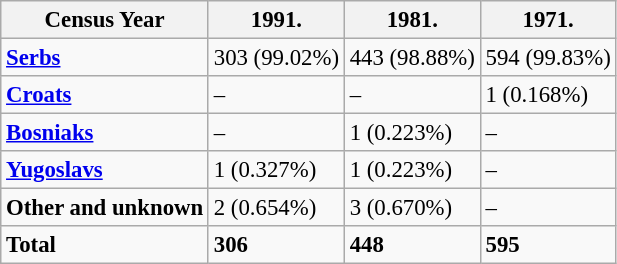<table class="wikitable" style="font-size:95%;">
<tr>
<th>Census Year</th>
<th>1991.</th>
<th>1981.</th>
<th>1971.</th>
</tr>
<tr>
<td><strong><a href='#'>Serbs</a></strong></td>
<td>303 (99.02%)</td>
<td>443 (98.88%)</td>
<td>594 (99.83%)</td>
</tr>
<tr>
<td><strong><a href='#'>Croats</a></strong></td>
<td>–</td>
<td>–</td>
<td>1 (0.168%)</td>
</tr>
<tr>
<td><strong><a href='#'>Bosniaks</a></strong></td>
<td>–</td>
<td>1 (0.223%)</td>
<td>–</td>
</tr>
<tr>
<td><strong><a href='#'>Yugoslavs</a></strong></td>
<td>1 (0.327%)</td>
<td>1 (0.223%)</td>
<td>–</td>
</tr>
<tr>
<td><strong>Other and unknown</strong></td>
<td>2 (0.654%)</td>
<td>3 (0.670%)</td>
<td>–</td>
</tr>
<tr>
<td><strong>Total</strong></td>
<td><strong>306</strong></td>
<td><strong>448</strong></td>
<td><strong>595</strong></td>
</tr>
</table>
